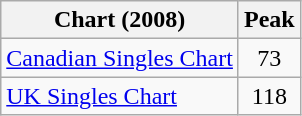<table class="wikitable sortable">
<tr>
<th align="left">Chart (2008)</th>
<th align="left">Peak</th>
</tr>
<tr>
<td align="left"><a href='#'>Canadian Singles Chart</a></td>
<td align="center">73</td>
</tr>
<tr>
<td align="left"><a href='#'>UK Singles Chart</a></td>
<td align="center">118</td>
</tr>
</table>
